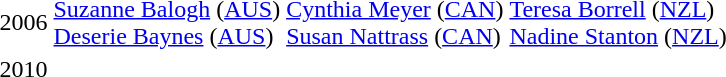<table>
<tr>
<td>2006</td>
<td> <a href='#'>Suzanne Balogh</a> (<a href='#'>AUS</a>)<br> <a href='#'>Deserie Baynes</a> (<a href='#'>AUS</a>)</td>
<td> <a href='#'>Cynthia Meyer</a> (<a href='#'>CAN</a>)<br> <a href='#'>Susan Nattrass</a> (<a href='#'>CAN</a>)</td>
<td> <a href='#'>Teresa Borrell</a> (<a href='#'>NZL</a>)<br> <a href='#'>Nadine Stanton</a> (<a href='#'>NZL</a>)</td>
</tr>
<tr>
<td>2010<br></td>
<td></td>
<td></td>
<td></td>
</tr>
</table>
